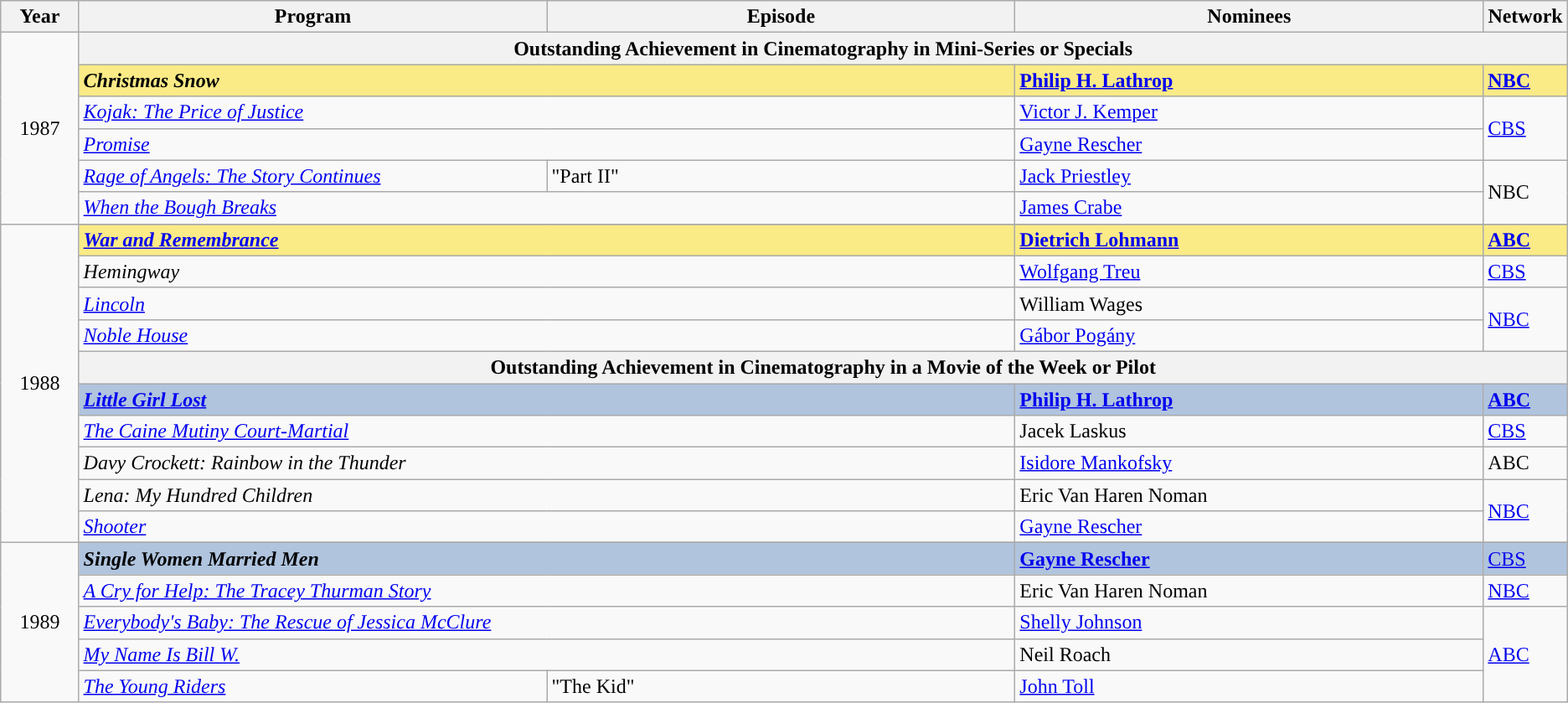<table class="wikitable">
<tr>
<th width="5%">Year</th>
<th width="30%">Program</th>
<th width="30%">Episode</th>
<th width="30%">Nominees</th>
<th width="5%">Network</th>
</tr>
<tr>
<td rowspan="6" style="text-align:center;">1987<br></td>
<th colspan="4">Outstanding Achievement in Cinematography in Mini-Series or Specials</th>
</tr>
<tr style="background:#FAEB86;">
<td colspan="2"><strong><em>Christmas Snow</em></strong></td>
<td><strong><a href='#'>Philip H. Lathrop</a></strong></td>
<td><strong><a href='#'>NBC</a></strong></td>
</tr>
<tr>
<td colspan="2"><em><a href='#'>Kojak: The Price of Justice</a></em></td>
<td><a href='#'>Victor J. Kemper</a></td>
<td rowspan=2><a href='#'>CBS</a></td>
</tr>
<tr>
<td colspan="2"><em><a href='#'>Promise</a></em></td>
<td><a href='#'>Gayne Rescher</a></td>
</tr>
<tr>
<td><em><a href='#'>Rage of Angels: The Story Continues</a></em></td>
<td>"Part II"</td>
<td><a href='#'>Jack Priestley</a></td>
<td rowspan="2">NBC</td>
</tr>
<tr>
<td colspan="2"><em><a href='#'>When the Bough Breaks</a></em></td>
<td><a href='#'>James Crabe</a></td>
</tr>
<tr>
<td rowspan="11" style="text-align:center;">1988<br></td>
</tr>
<tr style="background:#FAEB86;">
<td colspan="2"><strong><em><a href='#'>War and Remembrance</a></em></strong></td>
<td><strong><a href='#'>Dietrich Lohmann</a></strong></td>
<td><strong><a href='#'>ABC</a></strong></td>
</tr>
<tr>
<td colspan="2"><em>Hemingway</em></td>
<td><a href='#'>Wolfgang Treu</a></td>
<td><a href='#'>CBS</a></td>
</tr>
<tr>
<td colspan="2"><em><a href='#'>Lincoln</a></em></td>
<td>William Wages</td>
<td rowspan="2"><a href='#'>NBC</a></td>
</tr>
<tr>
<td colspan="2"><em><a href='#'>Noble House</a></em></td>
<td><a href='#'>Gábor Pogány</a></td>
</tr>
<tr>
<th colspan="4">Outstanding Achievement in Cinematography in a Movie of the Week or Pilot</th>
</tr>
<tr style="background:#B0C4DE;">
<td colspan="2"><strong><em><a href='#'>Little Girl Lost</a></em></strong></td>
<td><strong><a href='#'>Philip H. Lathrop</a></strong></td>
<td><strong><a href='#'>ABC</a></strong></td>
</tr>
<tr>
<td colspan="2"><em><a href='#'>The Caine Mutiny Court-Martial</a></em></td>
<td>Jacek Laskus</td>
<td><a href='#'>CBS</a></td>
</tr>
<tr>
<td colspan="2"><em>Davy Crockett: Rainbow in the Thunder</em></td>
<td><a href='#'>Isidore Mankofsky</a></td>
<td>ABC</td>
</tr>
<tr>
<td colspan="2"><em>Lena: My Hundred Children</em></td>
<td>Eric Van Haren Noman</td>
<td rowspan="2"><a href='#'>NBC</a></td>
</tr>
<tr>
<td colspan="2"><em><a href='#'>Shooter</a></em></td>
<td><a href='#'>Gayne Rescher</a></td>
</tr>
<tr>
<td rowspan="6" style="text-align:center;">1989<br></td>
</tr>
<tr style="background:#B0C4DE;">
<td colspan="2"><strong><em>Single Women Married Men</em></strong></td>
<td><strong><a href='#'>Gayne Rescher</a></strong></td>
<td><a href='#'>CBS</a></td>
</tr>
<tr>
<td colspan="2"><em><a href='#'>A Cry for Help: The Tracey Thurman Story</a></em></td>
<td>Eric Van Haren Noman</td>
<td><a href='#'>NBC</a></td>
</tr>
<tr>
<td colspan="2"><em><a href='#'>Everybody's Baby: The Rescue of Jessica McClure</a></em></td>
<td><a href='#'>Shelly Johnson</a></td>
<td rowspan="3"><a href='#'>ABC</a></td>
</tr>
<tr>
<td colspan="2"><em><a href='#'>My Name Is Bill W.</a></em></td>
<td>Neil Roach</td>
</tr>
<tr>
<td><em><a href='#'>The Young Riders</a></em></td>
<td>"The Kid"</td>
<td><a href='#'>John Toll</a></td>
</tr>
</table>
